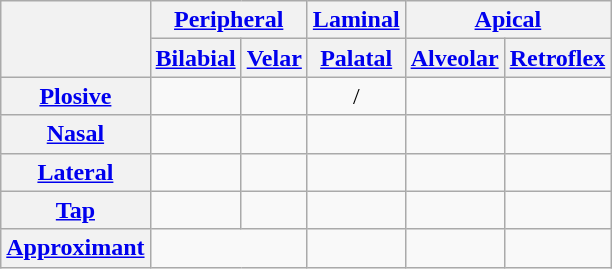<table class="wikitable" style="text-align:center;">
<tr>
<th rowspan="2"></th>
<th colspan="2"><a href='#'>Peripheral</a></th>
<th><a href='#'>Laminal</a></th>
<th colspan="2"><a href='#'>Apical</a></th>
</tr>
<tr>
<th><a href='#'>Bilabial</a></th>
<th><a href='#'>Velar</a></th>
<th><a href='#'>Palatal</a></th>
<th><a href='#'>Alveolar</a></th>
<th><a href='#'>Retroflex</a></th>
</tr>
<tr>
<th><a href='#'>Plosive</a></th>
<td></td>
<td></td>
<td>/</td>
<td></td>
<td></td>
</tr>
<tr>
<th><a href='#'>Nasal</a></th>
<td></td>
<td></td>
<td></td>
<td></td>
<td></td>
</tr>
<tr>
<th><a href='#'>Lateral</a></th>
<td></td>
<td></td>
<td></td>
<td></td>
<td></td>
</tr>
<tr>
<th><a href='#'>Tap</a></th>
<td></td>
<td></td>
<td></td>
<td></td>
<td></td>
</tr>
<tr>
<th><a href='#'>Approximant</a></th>
<td colspan=2></td>
<td></td>
<td></td>
<td></td>
</tr>
</table>
